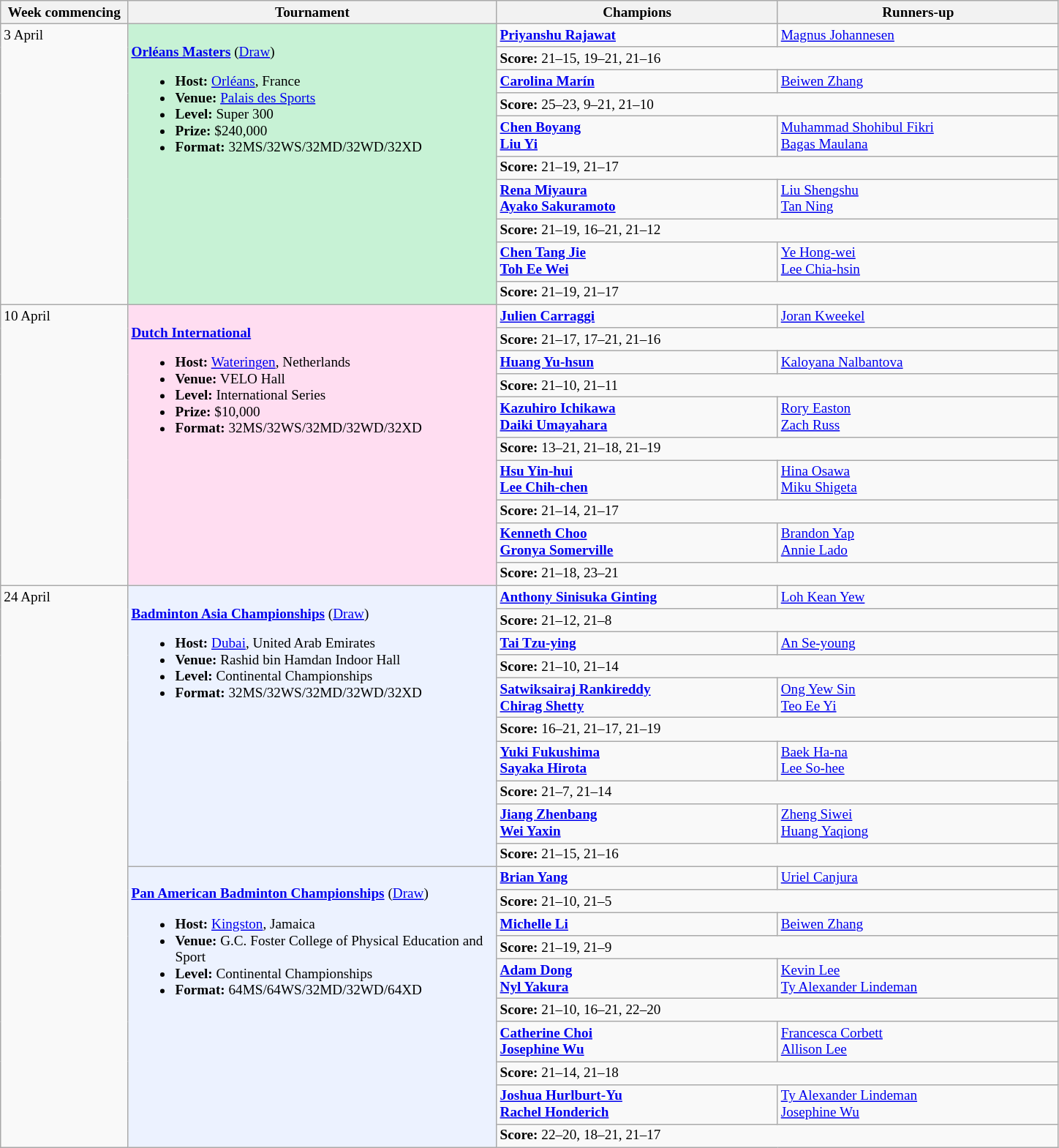<table class="wikitable" style="font-size:80%">
<tr>
<th width="110">Week commencing</th>
<th width="330">Tournament</th>
<th width="250">Champions</th>
<th width="250">Runners-up</th>
</tr>
<tr valign=top>
<td rowspan="10">3 April</td>
<td bgcolor="#C7F2D5" rowspan="10"><br><strong><a href='#'>Orléans Masters</a></strong> (<a href='#'>Draw</a>)<ul><li><strong>Host:</strong> <a href='#'>Orléans</a>, France</li><li><strong>Venue:</strong> <a href='#'>Palais des Sports</a></li><li><strong>Level:</strong> Super 300</li><li><strong>Prize:</strong> $240,000</li><li><strong>Format:</strong> 32MS/32WS/32MD/32WD/32XD</li></ul></td>
<td><strong> <a href='#'>Priyanshu Rajawat</a></strong></td>
<td> <a href='#'>Magnus Johannesen</a></td>
</tr>
<tr>
<td colspan="2"><strong>Score:</strong> 21–15, 19–21, 21–16</td>
</tr>
<tr valign="top">
<td><strong> <a href='#'>Carolina Marín</a></strong></td>
<td> <a href='#'>Beiwen Zhang</a></td>
</tr>
<tr>
<td colspan="2"><strong>Score:</strong> 25–23, 9–21, 21–10</td>
</tr>
<tr valign="top">
<td><strong> <a href='#'>Chen Boyang</a><br> <a href='#'>Liu Yi</a></strong></td>
<td> <a href='#'>Muhammad Shohibul Fikri</a><br> <a href='#'>Bagas Maulana</a></td>
</tr>
<tr>
<td colspan="2"><strong>Score:</strong> 21–19, 21–17</td>
</tr>
<tr valign="top">
<td><strong> <a href='#'>Rena Miyaura</a><br> <a href='#'>Ayako Sakuramoto</a></strong></td>
<td> <a href='#'>Liu Shengshu</a><br> <a href='#'>Tan Ning</a></td>
</tr>
<tr>
<td colspan="2"><strong>Score:</strong> 21–19, 16–21, 21–12</td>
</tr>
<tr valign="top">
<td><strong> <a href='#'>Chen Tang Jie</a><br> <a href='#'>Toh Ee Wei</a></strong></td>
<td> <a href='#'>Ye Hong-wei</a><br> <a href='#'>Lee Chia-hsin</a></td>
</tr>
<tr>
<td colspan="2"><strong>Score:</strong> 21–19, 21–17</td>
</tr>
<tr valign=top>
<td rowspan="10">10 April</td>
<td bgcolor="#FFDDF1" rowspan="10"><br><strong><a href='#'>Dutch International</a></strong><ul><li><strong>Host:</strong> <a href='#'>Wateringen</a>, Netherlands</li><li><strong>Venue:</strong> VELO Hall</li><li><strong>Level:</strong> International Series</li><li><strong>Prize:</strong> $10,000</li><li><strong>Format:</strong> 32MS/32WS/32MD/32WD/32XD</li></ul></td>
<td><strong> <a href='#'>Julien Carraggi</a></strong></td>
<td> <a href='#'>Joran Kweekel</a></td>
</tr>
<tr>
<td colspan="2"><strong>Score:</strong> 21–17, 17–21, 21–16</td>
</tr>
<tr valign="top">
<td><strong> <a href='#'>Huang Yu-hsun</a></strong></td>
<td> <a href='#'>Kaloyana Nalbantova</a></td>
</tr>
<tr>
<td colspan="2"><strong>Score:</strong> 21–10, 21–11</td>
</tr>
<tr valign="top">
<td><strong> <a href='#'>Kazuhiro Ichikawa</a><br> <a href='#'>Daiki Umayahara</a></strong></td>
<td> <a href='#'>Rory Easton</a><br> <a href='#'>Zach Russ</a></td>
</tr>
<tr>
<td colspan="2"><strong>Score:</strong> 13–21, 21–18, 21–19</td>
</tr>
<tr valign="top">
<td><strong> <a href='#'>Hsu Yin-hui</a><br> <a href='#'>Lee Chih-chen</a></strong></td>
<td> <a href='#'>Hina Osawa</a><br> <a href='#'>Miku Shigeta</a></td>
</tr>
<tr>
<td colspan="2"><strong>Score:</strong> 21–14, 21–17</td>
</tr>
<tr valign="top">
<td><strong> <a href='#'>Kenneth Choo</a><br> <a href='#'>Gronya Somerville</a></strong></td>
<td> <a href='#'>Brandon Yap</a><br> <a href='#'>Annie Lado</a></td>
</tr>
<tr>
<td colspan="2"><strong>Score:</strong> 21–18, 23–21</td>
</tr>
<tr valign="top">
<td rowspan="20">24 April</td>
<td style="background:#ECF2FF;" rowspan="10"><br><strong><a href='#'>Badminton Asia Championships</a></strong> (<a href='#'>Draw</a>)<ul><li><strong>Host:</strong> <a href='#'>Dubai</a>, United Arab Emirates</li><li><strong>Venue:</strong> Rashid bin Hamdan Indoor Hall</li><li><strong>Level:</strong> Continental Championships</li><li><strong>Format:</strong> 32MS/32WS/32MD/32WD/32XD</li></ul></td>
<td><strong> <a href='#'>Anthony Sinisuka Ginting</a></strong></td>
<td> <a href='#'>Loh Kean Yew</a></td>
</tr>
<tr>
<td colspan="2"><strong>Score:</strong> 21–12, 21–8</td>
</tr>
<tr valign="top">
<td><strong> <a href='#'>Tai Tzu-ying</a></strong></td>
<td> <a href='#'>An Se-young</a></td>
</tr>
<tr>
<td colspan="2"><strong>Score:</strong> 21–10, 21–14</td>
</tr>
<tr valign="top">
<td><strong> <a href='#'>Satwiksairaj Rankireddy</a><br> <a href='#'>Chirag Shetty</a></strong></td>
<td> <a href='#'>Ong Yew Sin</a><br> <a href='#'>Teo Ee Yi</a></td>
</tr>
<tr>
<td colspan="2"><strong>Score:</strong> 16–21, 21–17, 21–19</td>
</tr>
<tr valign="top">
<td><strong> <a href='#'>Yuki Fukushima</a><br> <a href='#'>Sayaka Hirota</a></strong></td>
<td> <a href='#'>Baek Ha-na</a><br> <a href='#'>Lee So-hee</a></td>
</tr>
<tr>
<td colspan="2"><strong>Score:</strong> 21–7, 21–14</td>
</tr>
<tr valign="top">
<td><strong> <a href='#'>Jiang Zhenbang</a><br> <a href='#'>Wei Yaxin</a></strong></td>
<td> <a href='#'>Zheng Siwei</a><br> <a href='#'>Huang Yaqiong</a></td>
</tr>
<tr>
<td colspan="2"><strong>Score:</strong> 21–15, 21–16</td>
</tr>
<tr valign=top>
<td style="background:#ECF2FF;" rowspan="10"><br><strong><a href='#'>Pan American Badminton Championships</a></strong> (<a href='#'>Draw</a>)<ul><li><strong>Host:</strong> <a href='#'>Kingston</a>, Jamaica</li><li><strong>Venue:</strong> G.C. Foster College of Physical Education and Sport</li><li><strong>Level:</strong> Continental Championships</li><li><strong>Format:</strong> 64MS/64WS/32MD/32WD/64XD</li></ul></td>
<td><strong> <a href='#'>Brian Yang</a></strong></td>
<td> <a href='#'>Uriel Canjura</a></td>
</tr>
<tr>
<td colspan="2"><strong>Score:</strong> 21–10, 21–5</td>
</tr>
<tr valign="top">
<td><strong> <a href='#'>Michelle Li</a></strong></td>
<td> <a href='#'>Beiwen Zhang</a></td>
</tr>
<tr>
<td colspan="2"><strong>Score:</strong> 21–19, 21–9</td>
</tr>
<tr valign="top">
<td><strong> <a href='#'>Adam Dong</a><br> <a href='#'>Nyl Yakura</a></strong></td>
<td> <a href='#'>Kevin Lee</a><br> <a href='#'>Ty Alexander Lindeman</a></td>
</tr>
<tr>
<td colspan="2"><strong>Score:</strong> 21–10, 16–21, 22–20</td>
</tr>
<tr valign="top">
<td><strong> <a href='#'>Catherine Choi</a><br> <a href='#'>Josephine Wu</a></strong></td>
<td> <a href='#'>Francesca Corbett</a><br> <a href='#'>Allison Lee</a></td>
</tr>
<tr>
<td colspan="2"><strong>Score:</strong> 21–14, 21–18</td>
</tr>
<tr valign="top">
<td><strong> <a href='#'>Joshua Hurlburt-Yu</a><br> <a href='#'>Rachel Honderich</a></strong></td>
<td> <a href='#'>Ty Alexander Lindeman</a><br> <a href='#'>Josephine Wu</a></td>
</tr>
<tr>
<td colspan="2"><strong>Score:</strong> 22–20, 18–21, 21–17</td>
</tr>
</table>
